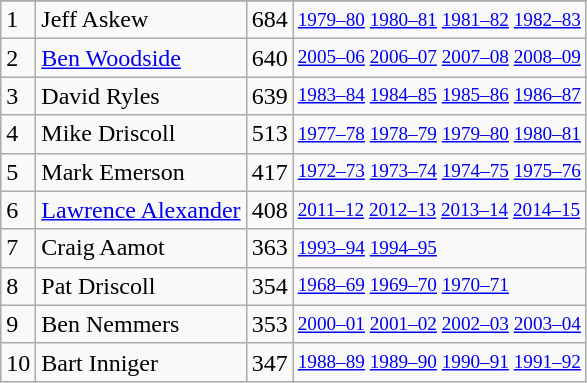<table class="wikitable">
<tr>
</tr>
<tr>
<td>1</td>
<td>Jeff Askew</td>
<td>684</td>
<td style="font-size:80%;"><a href='#'>1979–80</a> <a href='#'>1980–81</a> <a href='#'>1981–82</a> <a href='#'>1982–83</a></td>
</tr>
<tr>
<td>2</td>
<td><a href='#'>Ben Woodside</a></td>
<td>640</td>
<td style="font-size:80%;"><a href='#'>2005–06</a> <a href='#'>2006–07</a> <a href='#'>2007–08</a> <a href='#'>2008–09</a></td>
</tr>
<tr>
<td>3</td>
<td>David Ryles</td>
<td>639</td>
<td style="font-size:80%;"><a href='#'>1983–84</a> <a href='#'>1984–85</a> <a href='#'>1985–86</a> <a href='#'>1986–87</a></td>
</tr>
<tr>
<td>4</td>
<td>Mike Driscoll</td>
<td>513</td>
<td style="font-size:80%;"><a href='#'>1977–78</a> <a href='#'>1978–79</a> <a href='#'>1979–80</a> <a href='#'>1980–81</a></td>
</tr>
<tr>
<td>5</td>
<td>Mark Emerson</td>
<td>417</td>
<td style="font-size:80%;"><a href='#'>1972–73</a> <a href='#'>1973–74</a> <a href='#'>1974–75</a> <a href='#'>1975–76</a></td>
</tr>
<tr>
<td>6</td>
<td><a href='#'>Lawrence Alexander</a></td>
<td>408</td>
<td style="font-size:80%;"><a href='#'>2011–12</a> <a href='#'>2012–13</a> <a href='#'>2013–14</a> <a href='#'>2014–15</a></td>
</tr>
<tr>
<td>7</td>
<td>Craig Aamot</td>
<td>363</td>
<td style="font-size:80%;"><a href='#'>1993–94</a> <a href='#'>1994–95</a></td>
</tr>
<tr>
<td>8</td>
<td>Pat Driscoll</td>
<td>354</td>
<td style="font-size:80%;"><a href='#'>1968–69</a> <a href='#'>1969–70</a> <a href='#'>1970–71</a></td>
</tr>
<tr>
<td>9</td>
<td>Ben Nemmers</td>
<td>353</td>
<td style="font-size:80%;"><a href='#'>2000–01</a> <a href='#'>2001–02</a> <a href='#'>2002–03</a> <a href='#'>2003–04</a></td>
</tr>
<tr>
<td>10</td>
<td>Bart Inniger</td>
<td>347</td>
<td style="font-size:80%;"><a href='#'>1988–89</a> <a href='#'>1989–90</a> <a href='#'>1990–91</a> <a href='#'>1991–92</a></td>
</tr>
</table>
